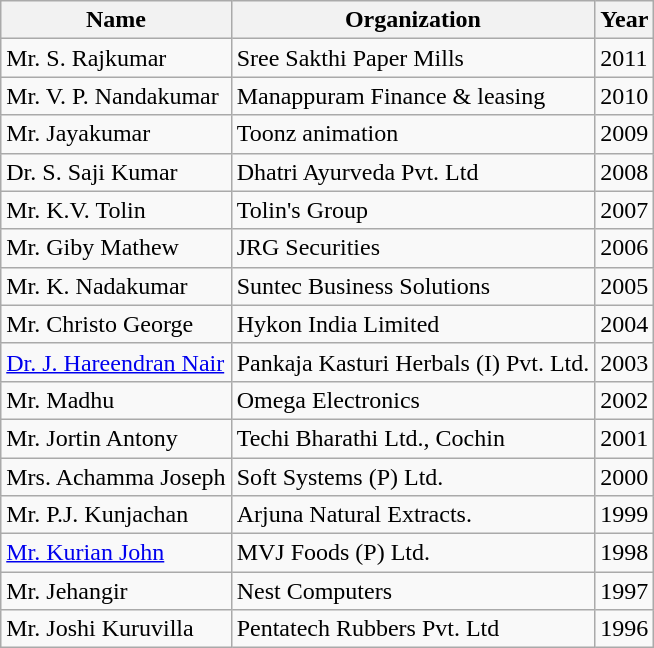<table class="wikitable">
<tr>
<th>Name</th>
<th>Organization</th>
<th>Year</th>
</tr>
<tr>
<td>Mr. S. Rajkumar</td>
<td>Sree Sakthi Paper Mills</td>
<td>2011</td>
</tr>
<tr>
<td>Mr. V. P. Nandakumar</td>
<td>Manappuram Finance & leasing</td>
<td>2010</td>
</tr>
<tr>
<td>Mr. Jayakumar</td>
<td>Toonz animation</td>
<td>2009</td>
</tr>
<tr>
<td>Dr. S. Saji Kumar</td>
<td>Dhatri Ayurveda Pvt. Ltd</td>
<td>2008</td>
</tr>
<tr>
<td>Mr. K.V. Tolin</td>
<td>Tolin's Group</td>
<td>2007</td>
</tr>
<tr>
<td>Mr. Giby Mathew</td>
<td>JRG Securities</td>
<td>2006</td>
</tr>
<tr>
<td>Mr. K. Nadakumar</td>
<td>Suntec Business Solutions</td>
<td>2005</td>
</tr>
<tr>
<td>Mr. Christo George</td>
<td>Hykon India Limited</td>
<td>2004</td>
</tr>
<tr>
<td><a href='#'>Dr. J. Hareendran Nair</a></td>
<td>Pankaja Kasturi Herbals (I) Pvt. Ltd.</td>
<td>2003</td>
</tr>
<tr>
<td>Mr. Madhu</td>
<td>Omega Electronics</td>
<td>2002</td>
</tr>
<tr>
<td>Mr. Jortin Antony</td>
<td>Techi Bharathi Ltd., Cochin</td>
<td>2001</td>
</tr>
<tr>
<td>Mrs. Achamma Joseph</td>
<td>Soft Systems (P) Ltd.</td>
<td>2000</td>
</tr>
<tr>
<td>Mr. P.J. Kunjachan</td>
<td>Arjuna Natural Extracts.</td>
<td>1999</td>
</tr>
<tr>
<td><a href='#'>Mr. Kurian John</a></td>
<td>MVJ Foods (P) Ltd.</td>
<td>1998</td>
</tr>
<tr>
<td>Mr. Jehangir</td>
<td>Nest Computers</td>
<td>1997</td>
</tr>
<tr>
<td>Mr. Joshi Kuruvilla</td>
<td>Pentatech Rubbers Pvt. Ltd</td>
<td>1996</td>
</tr>
</table>
